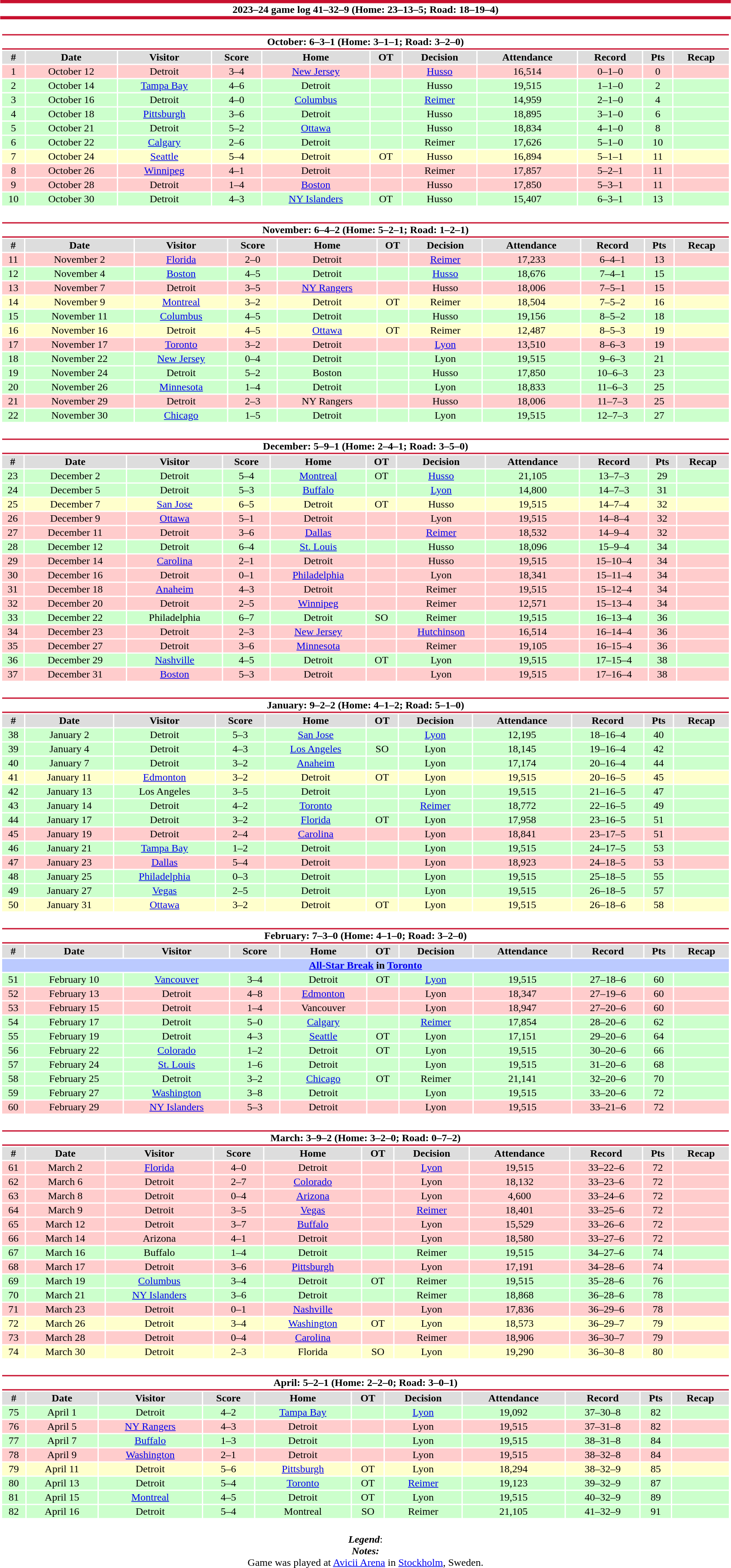<table class="toccolours" style="width:90%; clear:both; margin:1.5em auto; text-align:center;">
<tr>
<th colspan="11" style="background:#FFFFFF; border-top:#C8102E 5px solid; border-bottom:#C8102E 5px solid;">2023–24 game log 41–32–9 (Home: 23–13–5; Road: 18–19–4)</th>
</tr>
<tr>
<td colspan="11"><br><table class="toccolours collapsible collapsed" style="width:100%;">
<tr>
<th colspan="11" style="background:#FFFFFF; border-top:#C8102E 2px solid; border-bottom:#C8102E 2px solid;">October: 6–3–1 (Home: 3–1–1; Road: 3–2–0)</th>
</tr>
<tr style="background:#ddd;">
<th>#</th>
<th>Date</th>
<th>Visitor</th>
<th>Score</th>
<th>Home</th>
<th>OT</th>
<th>Decision</th>
<th>Attendance</th>
<th>Record</th>
<th>Pts</th>
<th>Recap</th>
</tr>
<tr style="background:#fcc;">
<td>1</td>
<td>October 12</td>
<td>Detroit</td>
<td>3–4</td>
<td><a href='#'>New Jersey</a></td>
<td></td>
<td><a href='#'>Husso</a></td>
<td>16,514</td>
<td>0–1–0</td>
<td>0</td>
<td></td>
</tr>
<tr style="background:#cfc;">
<td>2</td>
<td>October 14</td>
<td><a href='#'>Tampa Bay</a></td>
<td>4–6</td>
<td>Detroit</td>
<td></td>
<td>Husso</td>
<td>19,515</td>
<td>1–1–0</td>
<td>2</td>
<td></td>
</tr>
<tr style="background:#cfc;">
<td>3</td>
<td>October 16</td>
<td>Detroit</td>
<td>4–0</td>
<td><a href='#'>Columbus</a></td>
<td></td>
<td><a href='#'>Reimer</a></td>
<td>14,959</td>
<td>2–1–0</td>
<td>4</td>
<td></td>
</tr>
<tr style="background:#cfc;">
<td>4</td>
<td>October 18</td>
<td><a href='#'>Pittsburgh</a></td>
<td>3–6</td>
<td>Detroit</td>
<td></td>
<td>Husso</td>
<td>18,895</td>
<td>3–1–0</td>
<td>6</td>
<td></td>
</tr>
<tr style="background:#cfc;">
<td>5</td>
<td>October 21</td>
<td>Detroit</td>
<td>5–2</td>
<td><a href='#'>Ottawa</a></td>
<td></td>
<td>Husso</td>
<td>18,834</td>
<td>4–1–0</td>
<td>8</td>
<td></td>
</tr>
<tr style="background:#cfc;">
<td>6</td>
<td>October 22</td>
<td><a href='#'>Calgary</a></td>
<td>2–6</td>
<td>Detroit</td>
<td></td>
<td>Reimer</td>
<td>17,626</td>
<td>5–1–0</td>
<td>10</td>
<td></td>
</tr>
<tr style="background:#ffc;">
<td>7</td>
<td>October 24</td>
<td><a href='#'>Seattle</a></td>
<td>5–4</td>
<td>Detroit</td>
<td>OT</td>
<td>Husso</td>
<td>16,894</td>
<td>5–1–1</td>
<td>11</td>
<td></td>
</tr>
<tr style="background:#fcc;">
<td>8</td>
<td>October 26</td>
<td><a href='#'>Winnipeg</a></td>
<td>4–1</td>
<td>Detroit</td>
<td></td>
<td>Reimer</td>
<td>17,857</td>
<td>5–2–1</td>
<td>11</td>
<td></td>
</tr>
<tr style="background:#fcc;">
<td>9</td>
<td>October 28</td>
<td>Detroit</td>
<td>1–4</td>
<td><a href='#'>Boston</a></td>
<td></td>
<td>Husso</td>
<td>17,850</td>
<td>5–3–1</td>
<td>11</td>
<td></td>
</tr>
<tr style="background:#cfc;">
<td>10</td>
<td>October 30</td>
<td>Detroit</td>
<td>4–3</td>
<td><a href='#'>NY Islanders</a></td>
<td>OT</td>
<td>Husso</td>
<td>15,407</td>
<td>6–3–1</td>
<td>13</td>
<td></td>
</tr>
</table>
</td>
</tr>
<tr>
<td colspan="11"><br><table class="toccolours collapsible collapsed" style="width:100%;">
<tr>
<th colspan="11" style="background:#FFFFFF; border-top:#C8102E 2px solid; border-bottom:#C8102E 2px solid;">November: 6–4–2 (Home: 5–2–1; Road: 1–2–1)</th>
</tr>
<tr style="background:#ddd;">
<th>#</th>
<th>Date</th>
<th>Visitor</th>
<th>Score</th>
<th>Home</th>
<th>OT</th>
<th>Decision</th>
<th>Attendance</th>
<th>Record</th>
<th>Pts</th>
<th>Recap</th>
</tr>
<tr style="background:#fcc;">
<td>11</td>
<td>November 2</td>
<td><a href='#'>Florida</a></td>
<td>2–0</td>
<td>Detroit</td>
<td></td>
<td><a href='#'>Reimer</a></td>
<td>17,233</td>
<td>6–4–1</td>
<td>13</td>
<td></td>
</tr>
<tr style="background:#cfc;">
<td>12</td>
<td>November 4</td>
<td><a href='#'>Boston</a></td>
<td>4–5</td>
<td>Detroit</td>
<td></td>
<td><a href='#'>Husso</a></td>
<td>18,676</td>
<td>7–4–1</td>
<td>15</td>
<td></td>
</tr>
<tr style="background:#fcc;">
<td>13</td>
<td>November 7</td>
<td>Detroit</td>
<td>3–5</td>
<td><a href='#'>NY Rangers</a></td>
<td></td>
<td>Husso</td>
<td>18,006</td>
<td>7–5–1</td>
<td>15</td>
<td></td>
</tr>
<tr style="background:#ffc;">
<td>14</td>
<td>November 9</td>
<td><a href='#'>Montreal</a></td>
<td>3–2</td>
<td>Detroit</td>
<td>OT</td>
<td>Reimer</td>
<td>18,504</td>
<td>7–5–2</td>
<td>16</td>
<td></td>
</tr>
<tr style="background:#cfc;">
<td>15</td>
<td>November 11</td>
<td><a href='#'>Columbus</a></td>
<td>4–5</td>
<td>Detroit</td>
<td></td>
<td>Husso</td>
<td>19,156</td>
<td>8–5–2</td>
<td>18</td>
<td></td>
</tr>
<tr style="background:#ffc;">
<td>16</td>
<td>November 16</td>
<td>Detroit</td>
<td>4–5</td>
<td><a href='#'>Ottawa</a></td>
<td>OT</td>
<td>Reimer</td>
<td>12,487</td>
<td>8–5–3</td>
<td>19</td>
<td></td>
</tr>
<tr style="background:#fcc;">
<td>17</td>
<td>November 17</td>
<td><a href='#'>Toronto</a></td>
<td>3–2</td>
<td>Detroit</td>
<td></td>
<td><a href='#'>Lyon</a></td>
<td>13,510</td>
<td>8–6–3</td>
<td>19</td>
<td></td>
</tr>
<tr style="background:#cfc;">
<td>18</td>
<td>November 22</td>
<td><a href='#'>New Jersey</a></td>
<td>0–4</td>
<td>Detroit</td>
<td></td>
<td>Lyon</td>
<td>19,515</td>
<td>9–6–3</td>
<td>21</td>
<td></td>
</tr>
<tr style="background:#cfc;">
<td>19</td>
<td>November 24</td>
<td>Detroit</td>
<td>5–2</td>
<td>Boston</td>
<td></td>
<td>Husso</td>
<td>17,850</td>
<td>10–6–3</td>
<td>23</td>
<td></td>
</tr>
<tr style="background:#cfc;">
<td>20</td>
<td>November 26</td>
<td><a href='#'>Minnesota</a></td>
<td>1–4</td>
<td>Detroit</td>
<td></td>
<td>Lyon</td>
<td>18,833</td>
<td>11–6–3</td>
<td>25</td>
<td></td>
</tr>
<tr style="background:#fcc;">
<td>21</td>
<td>November 29</td>
<td>Detroit</td>
<td>2–3</td>
<td>NY Rangers</td>
<td></td>
<td>Husso</td>
<td>18,006</td>
<td>11–7–3</td>
<td>25</td>
<td></td>
</tr>
<tr style="background:#cfc;">
<td>22</td>
<td>November 30</td>
<td><a href='#'>Chicago</a></td>
<td>1–5</td>
<td>Detroit</td>
<td></td>
<td>Lyon</td>
<td>19,515</td>
<td>12–7–3</td>
<td>27</td>
<td></td>
</tr>
</table>
</td>
</tr>
<tr>
<td colspan="11"><br><table class="toccolours collapsible collapsed" style="width:100%;">
<tr>
<th colspan="11" style="background:#FFFFFF; border-top:#C8102E 2px solid; border-bottom:#C8102E 2px solid;">December: 5–9–1 (Home: 2–4–1; Road: 3–5–0)</th>
</tr>
<tr style="background:#ddd;">
<th>#</th>
<th>Date</th>
<th>Visitor</th>
<th>Score</th>
<th>Home</th>
<th>OT</th>
<th>Decision</th>
<th>Attendance</th>
<th>Record</th>
<th>Pts</th>
<th>Recap</th>
</tr>
<tr style="background:#cfc;">
<td>23</td>
<td>December 2</td>
<td>Detroit</td>
<td>5–4</td>
<td><a href='#'>Montreal</a></td>
<td>OT</td>
<td><a href='#'>Husso</a></td>
<td>21,105</td>
<td>13–7–3</td>
<td>29</td>
<td></td>
</tr>
<tr style="background:#cfc;">
<td>24</td>
<td>December 5</td>
<td>Detroit</td>
<td>5–3</td>
<td><a href='#'>Buffalo</a></td>
<td></td>
<td><a href='#'>Lyon</a></td>
<td>14,800</td>
<td>14–7–3</td>
<td>31</td>
<td></td>
</tr>
<tr style="background:#ffc;">
<td>25</td>
<td>December 7</td>
<td><a href='#'>San Jose</a></td>
<td>6–5</td>
<td>Detroit</td>
<td>OT</td>
<td>Husso</td>
<td>19,515</td>
<td>14–7–4</td>
<td>32</td>
<td></td>
</tr>
<tr style="background:#fcc;">
<td>26</td>
<td>December 9</td>
<td><a href='#'>Ottawa</a></td>
<td>5–1</td>
<td>Detroit</td>
<td></td>
<td>Lyon</td>
<td>19,515</td>
<td>14–8–4</td>
<td>32</td>
<td></td>
</tr>
<tr style="background:#fcc;">
<td>27</td>
<td>December 11</td>
<td>Detroit</td>
<td>3–6</td>
<td><a href='#'>Dallas</a></td>
<td></td>
<td><a href='#'>Reimer</a></td>
<td>18,532</td>
<td>14–9–4</td>
<td>32</td>
<td></td>
</tr>
<tr style="background:#cfc;">
<td>28</td>
<td>December 12</td>
<td>Detroit</td>
<td>6–4</td>
<td><a href='#'>St. Louis</a></td>
<td></td>
<td>Husso</td>
<td>18,096</td>
<td>15–9–4</td>
<td>34</td>
<td></td>
</tr>
<tr style="background:#fcc;">
<td>29</td>
<td>December 14</td>
<td><a href='#'>Carolina</a></td>
<td>2–1</td>
<td>Detroit</td>
<td></td>
<td>Husso</td>
<td>19,515</td>
<td>15–10–4</td>
<td>34</td>
<td></td>
</tr>
<tr style="background:#fcc;">
<td>30</td>
<td>December 16</td>
<td>Detroit</td>
<td>0–1</td>
<td><a href='#'>Philadelphia</a></td>
<td></td>
<td>Lyon</td>
<td>18,341</td>
<td>15–11–4</td>
<td>34</td>
<td></td>
</tr>
<tr style="background:#fcc;">
<td>31</td>
<td>December 18</td>
<td><a href='#'>Anaheim</a></td>
<td>4–3</td>
<td>Detroit</td>
<td></td>
<td>Reimer</td>
<td>19,515</td>
<td>15–12–4</td>
<td>34</td>
<td></td>
</tr>
<tr style="background:#fcc;">
<td>32</td>
<td>December 20</td>
<td>Detroit</td>
<td>2–5</td>
<td><a href='#'>Winnipeg</a></td>
<td></td>
<td>Reimer</td>
<td>12,571</td>
<td>15–13–4</td>
<td>34</td>
<td></td>
</tr>
<tr style="background:#cfc;">
<td>33</td>
<td>December 22</td>
<td>Philadelphia</td>
<td>6–7</td>
<td>Detroit</td>
<td>SO</td>
<td>Reimer</td>
<td>19,515</td>
<td>16–13–4</td>
<td>36</td>
<td></td>
</tr>
<tr style="background:#fcc;">
<td>34</td>
<td>December 23</td>
<td>Detroit</td>
<td>2–3</td>
<td><a href='#'>New Jersey</a></td>
<td></td>
<td><a href='#'>Hutchinson</a></td>
<td>16,514</td>
<td>16–14–4</td>
<td>36</td>
<td></td>
</tr>
<tr style="background:#fcc;">
<td>35</td>
<td>December 27</td>
<td>Detroit</td>
<td>3–6</td>
<td><a href='#'>Minnesota</a></td>
<td></td>
<td>Reimer</td>
<td>19,105</td>
<td>16–15–4</td>
<td>36</td>
<td></td>
</tr>
<tr style="background:#cfc;">
<td>36</td>
<td>December 29</td>
<td><a href='#'>Nashville</a></td>
<td>4–5</td>
<td>Detroit</td>
<td>OT</td>
<td>Lyon</td>
<td>19,515</td>
<td>17–15–4</td>
<td>38</td>
<td></td>
</tr>
<tr style="background:#fcc;">
<td>37</td>
<td>December 31</td>
<td><a href='#'>Boston</a></td>
<td>5–3</td>
<td>Detroit</td>
<td></td>
<td>Lyon</td>
<td>19,515</td>
<td>17–16–4</td>
<td>38</td>
<td></td>
</tr>
</table>
</td>
</tr>
<tr>
<td colspan="11"><br><table class="toccolours collapsible collapsed" style="width:100%;">
<tr>
<th colspan="11" style="background:#FFFFFF; border-top:#C8102E 2px solid; border-bottom:#C8102E 2px solid;">January: 9–2–2 (Home: 4–1–2; Road: 5–1–0)</th>
</tr>
<tr style="background:#ddd;">
<th>#</th>
<th>Date</th>
<th>Visitor</th>
<th>Score</th>
<th>Home</th>
<th>OT</th>
<th>Decision</th>
<th>Attendance</th>
<th>Record</th>
<th>Pts</th>
<th>Recap</th>
</tr>
<tr style="background:#cfc;">
<td>38</td>
<td>January 2</td>
<td>Detroit</td>
<td>5–3</td>
<td><a href='#'>San Jose</a></td>
<td></td>
<td><a href='#'>Lyon</a></td>
<td>12,195</td>
<td>18–16–4</td>
<td>40</td>
<td></td>
</tr>
<tr style="background:#cfc;">
<td>39</td>
<td>January 4</td>
<td>Detroit</td>
<td>4–3</td>
<td><a href='#'>Los Angeles</a></td>
<td>SO</td>
<td>Lyon</td>
<td>18,145</td>
<td>19–16–4</td>
<td>42</td>
<td></td>
</tr>
<tr style="background:#cfc;">
<td>40</td>
<td>January 7</td>
<td>Detroit</td>
<td>3–2</td>
<td><a href='#'>Anaheim</a></td>
<td></td>
<td>Lyon</td>
<td>17,174</td>
<td>20–16–4</td>
<td>44</td>
<td></td>
</tr>
<tr style="background:#ffc;">
<td>41</td>
<td>January 11</td>
<td><a href='#'>Edmonton</a></td>
<td>3–2</td>
<td>Detroit</td>
<td>OT</td>
<td>Lyon</td>
<td>19,515</td>
<td>20–16–5</td>
<td>45</td>
<td></td>
</tr>
<tr style="background:#cfc;">
<td>42</td>
<td>January 13</td>
<td>Los Angeles</td>
<td>3–5</td>
<td>Detroit</td>
<td></td>
<td>Lyon</td>
<td>19,515</td>
<td>21–16–5</td>
<td>47</td>
<td></td>
</tr>
<tr style="background:#cfc;">
<td>43</td>
<td>January 14</td>
<td>Detroit</td>
<td>4–2</td>
<td><a href='#'>Toronto</a></td>
<td></td>
<td><a href='#'>Reimer</a></td>
<td>18,772</td>
<td>22–16–5</td>
<td>49</td>
<td></td>
</tr>
<tr style="background:#cfc;">
<td>44</td>
<td>January 17</td>
<td>Detroit</td>
<td>3–2</td>
<td><a href='#'>Florida</a></td>
<td>OT</td>
<td>Lyon</td>
<td>17,958</td>
<td>23–16–5</td>
<td>51</td>
<td></td>
</tr>
<tr style="background:#fcc;">
<td>45</td>
<td>January 19</td>
<td>Detroit</td>
<td>2–4</td>
<td><a href='#'>Carolina</a></td>
<td></td>
<td>Lyon</td>
<td>18,841</td>
<td>23–17–5</td>
<td>51</td>
<td></td>
</tr>
<tr style="background:#cfc;">
<td>46</td>
<td>January 21</td>
<td><a href='#'>Tampa Bay</a></td>
<td>1–2</td>
<td>Detroit</td>
<td></td>
<td>Lyon</td>
<td>19,515</td>
<td>24–17–5</td>
<td>53</td>
<td></td>
</tr>
<tr style="background:#fcc;">
<td>47</td>
<td>January 23</td>
<td><a href='#'>Dallas</a></td>
<td>5–4</td>
<td>Detroit</td>
<td></td>
<td>Lyon</td>
<td>18,923</td>
<td>24–18–5</td>
<td>53</td>
<td></td>
</tr>
<tr style="background:#cfc;">
<td>48</td>
<td>January 25</td>
<td><a href='#'>Philadelphia</a></td>
<td>0–3</td>
<td>Detroit</td>
<td></td>
<td>Lyon</td>
<td>19,515</td>
<td>25–18–5</td>
<td>55</td>
<td></td>
</tr>
<tr style="background:#cfc;">
<td>49</td>
<td>January 27</td>
<td><a href='#'>Vegas</a></td>
<td>2–5</td>
<td>Detroit</td>
<td></td>
<td>Lyon</td>
<td>19,515</td>
<td>26–18–5</td>
<td>57</td>
<td></td>
</tr>
<tr style="background:#ffc;">
<td>50</td>
<td>January 31</td>
<td><a href='#'>Ottawa</a></td>
<td>3–2</td>
<td>Detroit</td>
<td>OT</td>
<td>Lyon</td>
<td>19,515</td>
<td>26–18–6</td>
<td>58</td>
<td></td>
</tr>
</table>
</td>
</tr>
<tr>
<td colspan="11"><br><table class="toccolours collapsible collapsed" style="width:100%;">
<tr>
<th colspan="11" style="background:#FFFFFF; border-top:#C8102E 2px solid; border-bottom:#C8102E 2px solid;">February: 7–3–0 (Home: 4–1–0; Road: 3–2–0)</th>
</tr>
<tr style="background:#ddd;">
<th>#</th>
<th>Date</th>
<th>Visitor</th>
<th>Score</th>
<th>Home</th>
<th>OT</th>
<th>Decision</th>
<th>Attendance</th>
<th>Record</th>
<th>Pts</th>
<th>Recap</th>
</tr>
<tr style="background:#bbcaff;">
<td colspan="11"><strong><a href='#'>All-Star Break</a> in <a href='#'>Toronto</a></strong></td>
</tr>
<tr style="background:#cfc;">
<td>51</td>
<td>February 10</td>
<td><a href='#'>Vancouver</a></td>
<td>3–4</td>
<td>Detroit</td>
<td>OT</td>
<td><a href='#'>Lyon</a></td>
<td>19,515</td>
<td>27–18–6</td>
<td>60</td>
<td></td>
</tr>
<tr style="background:#fcc;">
<td>52</td>
<td>February 13</td>
<td>Detroit</td>
<td>4–8</td>
<td><a href='#'>Edmonton</a></td>
<td></td>
<td>Lyon</td>
<td>18,347</td>
<td>27–19–6</td>
<td>60</td>
<td></td>
</tr>
<tr style="background:#fcc;">
<td>53</td>
<td>February 15</td>
<td>Detroit</td>
<td>1–4</td>
<td>Vancouver</td>
<td></td>
<td>Lyon</td>
<td>18,947</td>
<td>27–20–6</td>
<td>60</td>
<td></td>
</tr>
<tr style="background:#cfc;">
<td>54</td>
<td>February 17</td>
<td>Detroit</td>
<td>5–0</td>
<td><a href='#'>Calgary</a></td>
<td></td>
<td><a href='#'>Reimer</a></td>
<td>17,854</td>
<td>28–20–6</td>
<td>62</td>
<td></td>
</tr>
<tr style="background:#cfc;">
<td>55</td>
<td>February 19</td>
<td>Detroit</td>
<td>4–3</td>
<td><a href='#'>Seattle</a></td>
<td>OT</td>
<td>Lyon</td>
<td>17,151</td>
<td>29–20–6</td>
<td>64</td>
<td></td>
</tr>
<tr style="background:#cfc;">
<td>56</td>
<td>February 22</td>
<td><a href='#'>Colorado</a></td>
<td>1–2</td>
<td>Detroit</td>
<td>OT</td>
<td>Lyon</td>
<td>19,515</td>
<td>30–20–6</td>
<td>66</td>
<td></td>
</tr>
<tr style="background:#cfc;">
<td>57</td>
<td>February 24</td>
<td><a href='#'>St. Louis</a></td>
<td>1–6</td>
<td>Detroit</td>
<td></td>
<td>Lyon</td>
<td>19,515</td>
<td>31–20–6</td>
<td>68</td>
<td></td>
</tr>
<tr style="background:#cfc;">
<td>58</td>
<td>February 25</td>
<td>Detroit</td>
<td>3–2</td>
<td><a href='#'>Chicago</a></td>
<td>OT</td>
<td>Reimer</td>
<td>21,141</td>
<td>32–20–6</td>
<td>70</td>
<td></td>
</tr>
<tr style="background:#cfc;">
<td>59</td>
<td>February 27</td>
<td><a href='#'>Washington</a></td>
<td>3–8</td>
<td>Detroit</td>
<td></td>
<td>Lyon</td>
<td>19,515</td>
<td>33–20–6</td>
<td>72</td>
<td></td>
</tr>
<tr style="background:#fcc;">
<td>60</td>
<td>February 29</td>
<td><a href='#'>NY Islanders</a></td>
<td>5–3</td>
<td>Detroit</td>
<td></td>
<td>Lyon</td>
<td>19,515</td>
<td>33–21–6</td>
<td>72</td>
<td></td>
</tr>
</table>
</td>
</tr>
<tr>
<td colspan="11"><br><table class="toccolours collapsible collapsed" style="width:100%;">
<tr>
<th colspan="11" style="background:#FFFFFF; border-top:#C8102E 2px solid; border-bottom:#C8102E 2px solid;">March: 3–9–2 (Home: 3–2–0; Road: 0–7–2)</th>
</tr>
<tr style="background:#ddd;">
<th>#</th>
<th>Date</th>
<th>Visitor</th>
<th>Score</th>
<th>Home</th>
<th>OT</th>
<th>Decision</th>
<th>Attendance</th>
<th>Record</th>
<th>Pts</th>
<th>Recap</th>
</tr>
<tr style="background:#fcc;">
<td>61</td>
<td>March 2</td>
<td><a href='#'>Florida</a></td>
<td>4–0</td>
<td>Detroit</td>
<td></td>
<td><a href='#'>Lyon</a></td>
<td>19,515</td>
<td>33–22–6</td>
<td>72</td>
<td></td>
</tr>
<tr style="background:#fcc;">
<td>62</td>
<td>March 6</td>
<td>Detroit</td>
<td>2–7</td>
<td><a href='#'>Colorado</a></td>
<td></td>
<td>Lyon</td>
<td>18,132</td>
<td>33–23–6</td>
<td>72</td>
<td></td>
</tr>
<tr style="background:#fcc;">
<td>63</td>
<td>March 8</td>
<td>Detroit</td>
<td>0–4</td>
<td><a href='#'>Arizona</a></td>
<td></td>
<td>Lyon</td>
<td>4,600</td>
<td>33–24–6</td>
<td>72</td>
<td></td>
</tr>
<tr style="background:#fcc;">
<td>64</td>
<td>March 9</td>
<td>Detroit</td>
<td>3–5</td>
<td><a href='#'>Vegas</a></td>
<td></td>
<td><a href='#'>Reimer</a></td>
<td>18,401</td>
<td>33–25–6</td>
<td>72</td>
<td></td>
</tr>
<tr style="background:#fcc;">
<td>65</td>
<td>March 12</td>
<td>Detroit</td>
<td>3–7</td>
<td><a href='#'>Buffalo</a></td>
<td></td>
<td>Lyon</td>
<td>15,529</td>
<td>33–26–6</td>
<td>72</td>
<td></td>
</tr>
<tr style="background:#fcc;">
<td>66</td>
<td>March 14</td>
<td>Arizona</td>
<td>4–1</td>
<td>Detroit</td>
<td></td>
<td>Lyon</td>
<td>18,580</td>
<td>33–27–6</td>
<td>72</td>
<td></td>
</tr>
<tr style="background:#cfc;">
<td>67</td>
<td>March 16</td>
<td>Buffalo</td>
<td>1–4</td>
<td>Detroit</td>
<td></td>
<td>Reimer</td>
<td>19,515</td>
<td>34–27–6</td>
<td>74</td>
<td></td>
</tr>
<tr style="background:#fcc;">
<td>68</td>
<td>March 17</td>
<td>Detroit</td>
<td>3–6</td>
<td><a href='#'>Pittsburgh</a></td>
<td></td>
<td>Lyon</td>
<td>17,191</td>
<td>34–28–6</td>
<td>74</td>
<td></td>
</tr>
<tr style="background:#cfc;">
<td>69</td>
<td>March 19</td>
<td><a href='#'>Columbus</a></td>
<td>3–4</td>
<td>Detroit</td>
<td>OT</td>
<td>Reimer</td>
<td>19,515</td>
<td>35–28–6</td>
<td>76</td>
<td></td>
</tr>
<tr style="background:#cfc;">
<td>70</td>
<td>March 21</td>
<td><a href='#'>NY Islanders</a></td>
<td>3–6</td>
<td>Detroit</td>
<td></td>
<td>Reimer</td>
<td>18,868</td>
<td>36–28–6</td>
<td>78</td>
<td></td>
</tr>
<tr style="background:#fcc;">
<td>71</td>
<td>March 23</td>
<td>Detroit</td>
<td>0–1</td>
<td><a href='#'>Nashville</a></td>
<td></td>
<td>Lyon</td>
<td>17,836</td>
<td>36–29–6</td>
<td>78</td>
<td></td>
</tr>
<tr style="background:#ffc;">
<td>72</td>
<td>March 26</td>
<td>Detroit</td>
<td>3–4</td>
<td><a href='#'>Washington</a></td>
<td>OT</td>
<td>Lyon</td>
<td>18,573</td>
<td>36–29–7</td>
<td>79</td>
<td></td>
</tr>
<tr style="background:#fcc;">
<td>73</td>
<td>March 28</td>
<td>Detroit</td>
<td>0–4</td>
<td><a href='#'>Carolina</a></td>
<td></td>
<td>Reimer</td>
<td>18,906</td>
<td>36–30–7</td>
<td>79</td>
<td></td>
</tr>
<tr style="background:#ffc;">
<td>74</td>
<td>March 30</td>
<td>Detroit</td>
<td>2–3</td>
<td>Florida</td>
<td>SO</td>
<td>Lyon</td>
<td>19,290</td>
<td>36–30–8</td>
<td>80</td>
<td></td>
</tr>
</table>
</td>
</tr>
<tr>
<td colspan="11"><br><table class="toccolours collapsible collapsed" style="width:100%;">
<tr>
<th colspan="11" style="background:#FFFFFF; border-top:#C8102E 2px solid; border-bottom:#C8102E 2px solid;">April: 5–2–1 (Home: 2–2–0; Road: 3–0–1)</th>
</tr>
<tr style="background:#ddd;">
<th>#</th>
<th>Date</th>
<th>Visitor</th>
<th>Score</th>
<th>Home</th>
<th>OT</th>
<th>Decision</th>
<th>Attendance</th>
<th>Record</th>
<th>Pts</th>
<th>Recap</th>
</tr>
<tr style="background:#cfc;">
<td>75</td>
<td>April 1</td>
<td>Detroit</td>
<td>4–2</td>
<td><a href='#'>Tampa Bay</a></td>
<td></td>
<td><a href='#'>Lyon</a></td>
<td>19,092</td>
<td>37–30–8</td>
<td>82</td>
<td></td>
</tr>
<tr style="background:#fcc;">
<td>76</td>
<td>April 5</td>
<td><a href='#'>NY Rangers</a></td>
<td>4–3</td>
<td>Detroit</td>
<td></td>
<td>Lyon</td>
<td>19,515</td>
<td>37–31–8</td>
<td>82</td>
<td></td>
</tr>
<tr style="background:#cfc;">
<td>77</td>
<td>April 7</td>
<td><a href='#'>Buffalo</a></td>
<td>1–3</td>
<td>Detroit</td>
<td></td>
<td>Lyon</td>
<td>19,515</td>
<td>38–31–8</td>
<td>84</td>
<td></td>
</tr>
<tr style="background:#fcc;">
<td>78</td>
<td>April 9</td>
<td><a href='#'>Washington</a></td>
<td>2–1</td>
<td>Detroit</td>
<td></td>
<td>Lyon</td>
<td>19,515</td>
<td>38–32–8</td>
<td>84</td>
<td></td>
</tr>
<tr style="background:#ffc;">
<td>79</td>
<td>April 11</td>
<td>Detroit</td>
<td>5–6</td>
<td><a href='#'>Pittsburgh</a></td>
<td>OT</td>
<td>Lyon</td>
<td>18,294</td>
<td>38–32–9</td>
<td>85</td>
<td></td>
</tr>
<tr style="background:#cfc;">
<td>80</td>
<td>April 13</td>
<td>Detroit</td>
<td>5–4</td>
<td><a href='#'>Toronto</a></td>
<td>OT</td>
<td><a href='#'>Reimer</a></td>
<td>19,123</td>
<td>39–32–9</td>
<td>87</td>
<td></td>
</tr>
<tr style="background:#cfc;">
<td>81</td>
<td>April 15</td>
<td><a href='#'>Montreal</a></td>
<td>4–5</td>
<td>Detroit</td>
<td>OT</td>
<td>Lyon</td>
<td>19,515</td>
<td>40–32–9</td>
<td>89</td>
<td></td>
</tr>
<tr style="background:#cfc;">
<td>82</td>
<td>April 16</td>
<td>Detroit</td>
<td>5–4</td>
<td>Montreal</td>
<td>SO</td>
<td>Reimer</td>
<td>21,105</td>
<td>41–32–9</td>
<td>91</td>
<td></td>
</tr>
</table>
</td>
</tr>
<tr>
<td colspan="11" style="text-align:center;"><br><strong><em>Legend</em></strong>:



<br><strong><em>Notes:</em></strong><br>
Game was played at <a href='#'>Avicii Arena</a> in <a href='#'>Stockholm</a>, Sweden.</td>
</tr>
</table>
